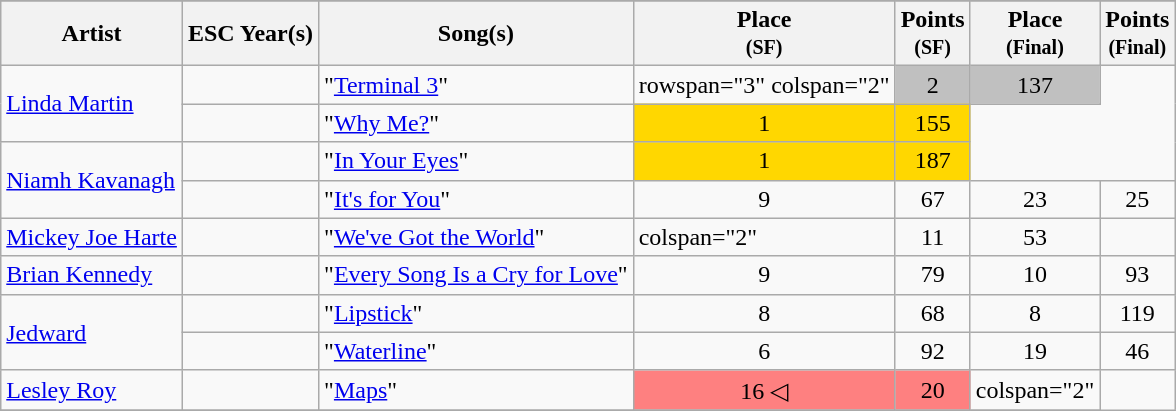<table class="wikitable">
<tr>
</tr>
<tr>
<th>Artist</th>
<th>ESC Year(s)</th>
<th>Song(s)</th>
<th>Place<br><small>(SF)</small></th>
<th>Points<br><small>(SF)</small></th>
<th>Place<br><small>(Final)</small></th>
<th>Points<br><small>(Final)</small></th>
</tr>
<tr>
<td rowspan="2"><a href='#'>Linda Martin</a></td>
<td align=center></td>
<td>"<a href='#'>Terminal 3</a>"</td>
<td>rowspan="3" colspan="2" </td>
<td bgcolor="silver" align=center>2</td>
<td bgcolor="silver" align=center>137</td>
</tr>
<tr>
<td align=center></td>
<td>"<a href='#'>Why Me?</a>"</td>
<td bgcolor="gold" align=center>1</td>
<td bgcolor="gold" align=center>155</td>
</tr>
<tr>
<td rowspan="2"><a href='#'>Niamh Kavanagh</a></td>
<td align=center></td>
<td>"<a href='#'>In Your Eyes</a>"</td>
<td bgcolor="gold" align=center>1</td>
<td bgcolor="gold" align=center>187</td>
</tr>
<tr>
<td align=center></td>
<td>"<a href='#'>It's for You</a>"</td>
<td align=center>9</td>
<td align=center>67</td>
<td align=center>23</td>
<td align=center>25</td>
</tr>
<tr>
<td><a href='#'>Mickey Joe Harte</a></td>
<td align=center></td>
<td>"<a href='#'>We've Got the World</a>"</td>
<td>colspan="2" </td>
<td align=center>11</td>
<td align=center>53</td>
</tr>
<tr>
<td><a href='#'>Brian Kennedy</a></td>
<td align=center></td>
<td>"<a href='#'>Every Song Is a Cry for Love</a>"</td>
<td align=center>9</td>
<td align=center>79</td>
<td align=center>10</td>
<td align=center>93</td>
</tr>
<tr>
<td rowspan="2"><a href='#'>Jedward</a></td>
<td align=center></td>
<td>"<a href='#'>Lipstick</a>"</td>
<td align=center>8</td>
<td align=center>68</td>
<td align=center>8</td>
<td align=center>119</td>
</tr>
<tr>
<td align=center></td>
<td>"<a href='#'>Waterline</a>"</td>
<td align=center>6</td>
<td align=center>92</td>
<td align=center>19</td>
<td align=center>46</td>
</tr>
<tr>
<td><a href='#'>Lesley Roy</a></td>
<td align=center></td>
<td>"<a href='#'>Maps</a>"</td>
<td bgcolor=#fe8080 align=center>16 ◁</td>
<td bgcolor=#fe8080 align=center>20</td>
<td>colspan="2" </td>
</tr>
<tr>
</tr>
</table>
